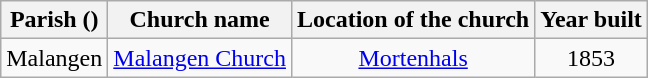<table class="wikitable" style="text-align:center">
<tr>
<th>Parish ()</th>
<th>Church name</th>
<th>Location of the church</th>
<th>Year built</th>
</tr>
<tr>
<td rowspan="1">Malangen</td>
<td><a href='#'>Malangen Church</a></td>
<td><a href='#'>Mortenhals</a></td>
<td>1853</td>
</tr>
</table>
